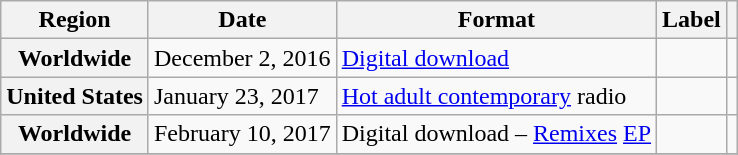<table class="wikitable plainrowheaders">
<tr>
<th>Region</th>
<th>Date</th>
<th>Format</th>
<th>Label</th>
<th></th>
</tr>
<tr>
<th scope="row">Worldwide</th>
<td>December 2, 2016</td>
<td><a href='#'>Digital download</a></td>
<td></td>
<td></td>
</tr>
<tr>
<th scope="row">United States</th>
<td>January 23, 2017</td>
<td><a href='#'>Hot adult contemporary</a> radio</td>
<td></td>
<td></td>
</tr>
<tr>
<th scope="row">Worldwide</th>
<td>February 10, 2017</td>
<td>Digital download – <a href='#'>Remixes</a> <a href='#'>EP</a></td>
<td></td>
<td></td>
</tr>
<tr>
</tr>
</table>
